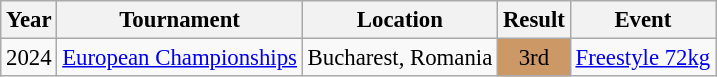<table class="wikitable" style="font-size:95%;">
<tr>
<th>Year</th>
<th>Tournament</th>
<th>Location</th>
<th>Result</th>
<th>Event</th>
</tr>
<tr>
<td>2024</td>
<td><a href='#'>European Championships</a></td>
<td>Bucharest, Romania</td>
<td align="center" bgcolor="cc9966">3rd</td>
<td><a href='#'>Freestyle 72kg</a></td>
</tr>
</table>
